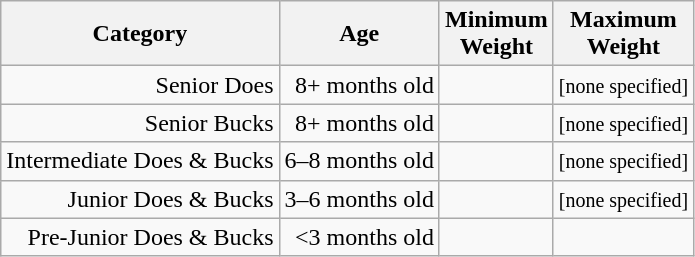<table + class=wikitable style="text-align: right;">
<tr>
<th>Category</th>
<th>Age</th>
<th>Minimum<br>Weight</th>
<th>Maximum<br>Weight</th>
</tr>
<tr>
<td>Senior Does</td>
<td>8+ months old</td>
<td></td>
<td><small>[none specified]</small></td>
</tr>
<tr>
<td>Senior Bucks</td>
<td>8+ months old</td>
<td></td>
<td><small>[none specified]</small></td>
</tr>
<tr>
<td>Intermediate Does & Bucks</td>
<td>6–8 months old</td>
<td></td>
<td><small>[none specified]</small></td>
</tr>
<tr>
<td>Junior Does & Bucks</td>
<td>3–6 months old</td>
<td></td>
<td><small>[none specified]</small></td>
</tr>
<tr>
<td>Pre-Junior Does & Bucks</td>
<td><3 months old</td>
<td></td>
<td></td>
</tr>
</table>
